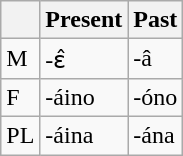<table class="wikitable">
<tr>
<th></th>
<th>Present</th>
<th>Past</th>
</tr>
<tr>
<td>M</td>
<td>-ɛ̂</td>
<td>-â</td>
</tr>
<tr>
<td>F</td>
<td>-áino</td>
<td>-óno</td>
</tr>
<tr>
<td>PL</td>
<td>-áina</td>
<td>-ána</td>
</tr>
</table>
